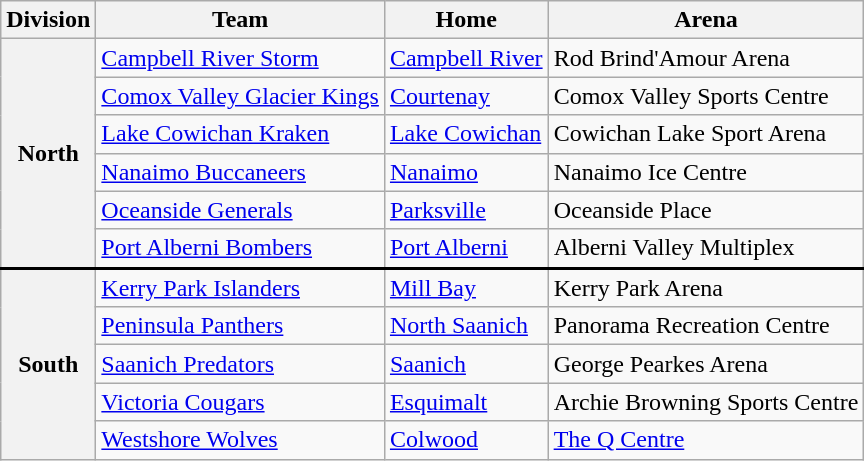<table class="wikitable" style="width:680; text-align:left">
<tr>
<th>Division</th>
<th>Team</th>
<th>Home</th>
<th>Arena</th>
</tr>
<tr>
<th rowspan="6">North</th>
<td><a href='#'>Campbell River Storm</a></td>
<td><a href='#'>Campbell River</a></td>
<td>Rod Brind'Amour Arena</td>
</tr>
<tr>
<td><a href='#'>Comox Valley Glacier Kings</a></td>
<td><a href='#'>Courtenay</a></td>
<td>Comox Valley Sports Centre</td>
</tr>
<tr>
<td><a href='#'>Lake Cowichan Kraken</a></td>
<td><a href='#'>Lake Cowichan</a></td>
<td>Cowichan Lake Sport Arena</td>
</tr>
<tr>
<td><a href='#'>Nanaimo Buccaneers</a></td>
<td><a href='#'>Nanaimo</a></td>
<td>Nanaimo Ice Centre</td>
</tr>
<tr>
<td><a href='#'>Oceanside Generals</a></td>
<td><a href='#'>Parksville</a></td>
<td>Oceanside Place</td>
</tr>
<tr>
<td><a href='#'>Port Alberni Bombers</a></td>
<td><a href='#'>Port Alberni</a></td>
<td>Alberni Valley Multiplex</td>
</tr>
<tr style="border-top: 2px solid black;">
<th rowspan="5">South</th>
<td><a href='#'>Kerry Park Islanders</a></td>
<td><a href='#'>Mill Bay</a></td>
<td>Kerry Park Arena</td>
</tr>
<tr>
<td><a href='#'>Peninsula Panthers</a></td>
<td><a href='#'>North Saanich</a></td>
<td>Panorama Recreation Centre</td>
</tr>
<tr>
<td><a href='#'>Saanich Predators</a></td>
<td><a href='#'>Saanich</a></td>
<td>George Pearkes Arena</td>
</tr>
<tr>
<td><a href='#'>Victoria Cougars</a></td>
<td><a href='#'>Esquimalt</a></td>
<td>Archie Browning Sports Centre</td>
</tr>
<tr>
<td><a href='#'>Westshore Wolves</a></td>
<td><a href='#'>Colwood</a></td>
<td><a href='#'>The Q Centre</a></td>
</tr>
</table>
